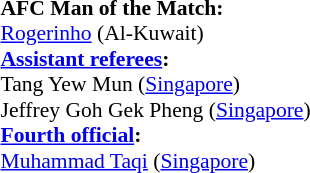<table width=100% style="font-size: 90%">
<tr>
<td><br><strong>AFC Man of the Match:</strong>
<br> <a href='#'>Rogerinho</a> (Al-Kuwait)<br><strong><a href='#'>Assistant referees</a>:</strong>
<br>Tang Yew Mun (<a href='#'>Singapore</a>)
<br>Jeffrey Goh Gek Pheng (<a href='#'>Singapore</a>)
<br><strong><a href='#'>Fourth official</a>:</strong>
<br><a href='#'>Muhammad Taqi</a> (<a href='#'>Singapore</a>)</td>
</tr>
</table>
